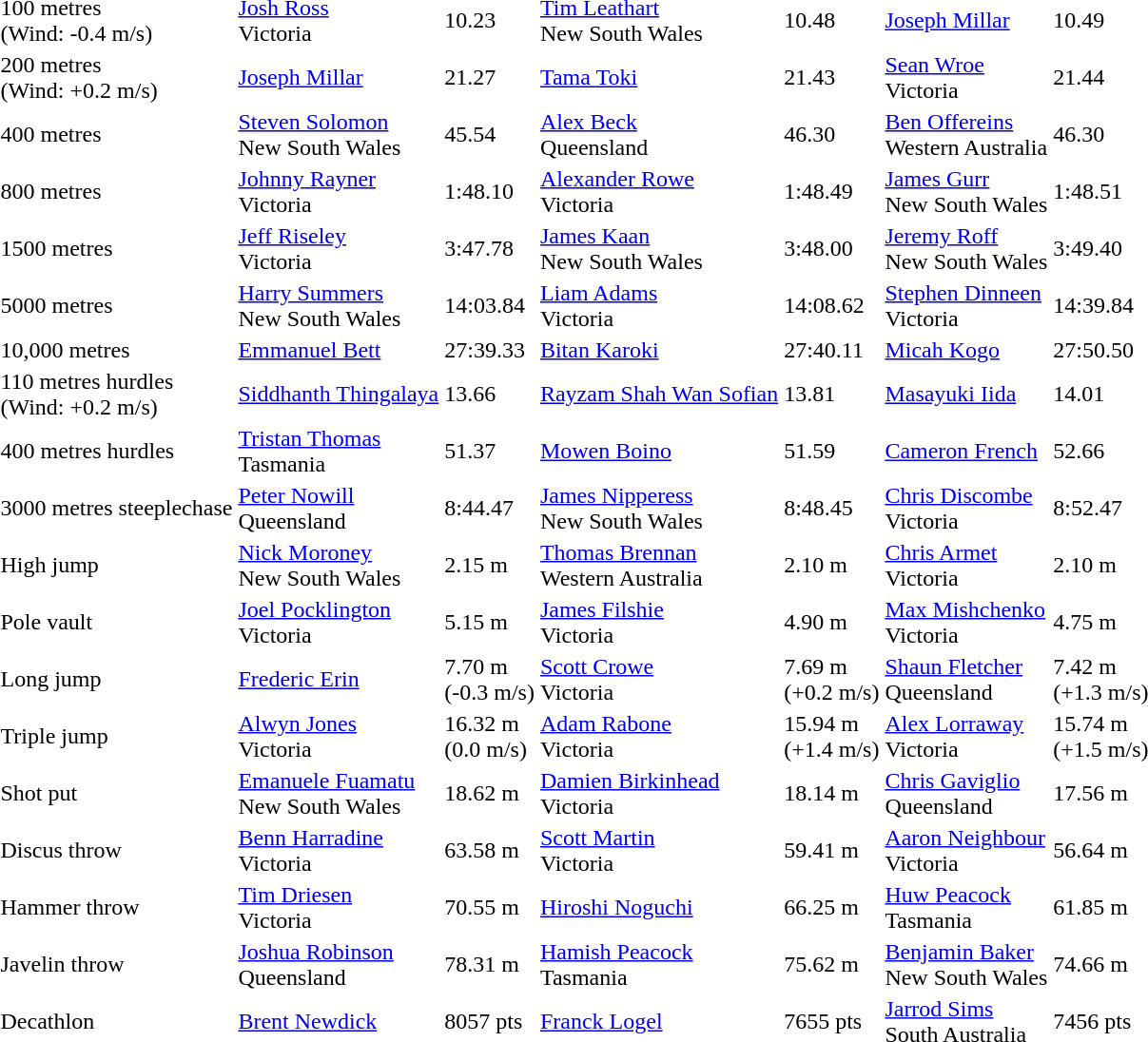<table>
<tr>
<td>100 metres<br>(Wind: -0.4 m/s)</td>
<td><a href='#'>Josh Ross</a><br>Victoria</td>
<td>10.23</td>
<td><a href='#'>Tim Leathart</a><br>New South Wales</td>
<td>10.48</td>
<td><a href='#'>Joseph Millar</a><br></td>
<td>10.49</td>
</tr>
<tr>
<td>200 metres<br>(Wind: +0.2 m/s)</td>
<td><a href='#'>Joseph Millar</a><br></td>
<td>21.27</td>
<td><a href='#'>Tama Toki</a><br></td>
<td>21.43</td>
<td><a href='#'>Sean Wroe</a><br>Victoria</td>
<td>21.44</td>
</tr>
<tr>
<td>400 metres</td>
<td><a href='#'>Steven Solomon</a><br>New South Wales</td>
<td>45.54</td>
<td><a href='#'>Alex Beck</a><br>Queensland</td>
<td>46.30</td>
<td><a href='#'>Ben Offereins</a><br>Western Australia</td>
<td>46.30</td>
</tr>
<tr>
<td>800 metres</td>
<td><a href='#'>Johnny Rayner</a><br>Victoria</td>
<td>1:48.10</td>
<td><a href='#'>Alexander Rowe</a><br>Victoria</td>
<td>1:48.49</td>
<td><a href='#'>James Gurr</a><br>New South Wales</td>
<td>1:48.51</td>
</tr>
<tr>
<td>1500 metres</td>
<td><a href='#'>Jeff Riseley</a><br>Victoria</td>
<td>3:47.78</td>
<td><a href='#'>James Kaan</a><br>New South Wales</td>
<td>3:48.00</td>
<td><a href='#'>Jeremy Roff</a><br>New South Wales</td>
<td>3:49.40</td>
</tr>
<tr>
<td>5000 metres</td>
<td><a href='#'>Harry Summers</a><br>New South Wales</td>
<td>14:03.84</td>
<td><a href='#'>Liam Adams</a><br>Victoria</td>
<td>14:08.62</td>
<td><a href='#'>Stephen Dinneen</a><br>Victoria</td>
<td>14:39.84</td>
</tr>
<tr>
<td>10,000 metres</td>
<td><a href='#'>Emmanuel Bett</a><br></td>
<td>27:39.33</td>
<td><a href='#'>Bitan Karoki</a><br></td>
<td>27:40.11</td>
<td><a href='#'>Micah Kogo</a><br></td>
<td>27:50.50</td>
</tr>
<tr>
<td>110 metres hurdles<br>(Wind: +0.2 m/s)</td>
<td><a href='#'>Siddhanth Thingalaya</a><br></td>
<td>13.66</td>
<td><a href='#'>Rayzam Shah Wan Sofian</a><br></td>
<td>13.81</td>
<td><a href='#'>Masayuki Iida</a><br></td>
<td>14.01</td>
</tr>
<tr>
<td>400 metres hurdles</td>
<td><a href='#'>Tristan Thomas</a><br>Tasmania</td>
<td>51.37</td>
<td><a href='#'>Mowen Boino</a><br></td>
<td>51.59</td>
<td><a href='#'>Cameron French</a><br></td>
<td>52.66</td>
</tr>
<tr>
<td>3000 metres steeplechase</td>
<td><a href='#'>Peter Nowill</a><br>Queensland</td>
<td>8:44.47</td>
<td><a href='#'>James Nipperess</a><br>New South Wales</td>
<td>8:48.45</td>
<td><a href='#'>Chris Discombe</a><br>Victoria</td>
<td>8:52.47</td>
</tr>
<tr>
<td>High jump</td>
<td><a href='#'>Nick Moroney</a><br>New South Wales</td>
<td>2.15 m</td>
<td><a href='#'>Thomas Brennan</a><br>Western Australia</td>
<td>2.10 m</td>
<td><a href='#'>Chris Armet</a><br>Victoria</td>
<td>2.10 m</td>
</tr>
<tr>
<td>Pole vault</td>
<td><a href='#'>Joel Pocklington</a><br>Victoria</td>
<td>5.15 m</td>
<td><a href='#'>James Filshie</a><br>Victoria</td>
<td>4.90 m</td>
<td><a href='#'>Max Mishchenko</a><br>Victoria</td>
<td>4.75 m</td>
</tr>
<tr>
<td>Long jump</td>
<td><a href='#'>Frederic Erin</a><br></td>
<td>7.70 m <br>(-0.3 m/s)</td>
<td><a href='#'>Scott Crowe</a><br>Victoria</td>
<td>7.69 m <br>(+0.2 m/s)</td>
<td><a href='#'>Shaun Fletcher</a><br>Queensland</td>
<td>7.42 m <br>(+1.3 m/s)</td>
</tr>
<tr>
<td>Triple jump</td>
<td><a href='#'>Alwyn Jones</a><br>Victoria</td>
<td>16.32 m<br>(0.0 m/s)</td>
<td><a href='#'>Adam Rabone</a><br>Victoria</td>
<td>15.94 m <br>(+1.4 m/s)</td>
<td><a href='#'>Alex Lorraway</a><br>Victoria</td>
<td>15.74 m <br>(+1.5 m/s)</td>
</tr>
<tr>
<td>Shot put</td>
<td><a href='#'>Emanuele Fuamatu</a><br>New South Wales</td>
<td>18.62 m</td>
<td><a href='#'>Damien Birkinhead</a><br>Victoria</td>
<td>18.14 m</td>
<td><a href='#'>Chris Gaviglio</a><br>Queensland</td>
<td>17.56 m</td>
</tr>
<tr>
<td>Discus throw</td>
<td><a href='#'>Benn Harradine</a><br>Victoria</td>
<td>63.58 m</td>
<td><a href='#'>Scott Martin</a><br>Victoria</td>
<td>59.41 m</td>
<td><a href='#'>Aaron Neighbour</a><br>Victoria</td>
<td>56.64 m</td>
</tr>
<tr>
<td>Hammer throw</td>
<td><a href='#'>Tim Driesen</a><br>Victoria</td>
<td>70.55 m</td>
<td><a href='#'>Hiroshi Noguchi</a><br></td>
<td>66.25 m</td>
<td><a href='#'>Huw Peacock</a><br>Tasmania</td>
<td>61.85 m</td>
</tr>
<tr>
<td>Javelin throw</td>
<td><a href='#'>Joshua Robinson</a><br>Queensland</td>
<td>78.31 m</td>
<td><a href='#'>Hamish Peacock</a><br>Tasmania</td>
<td>75.62 m</td>
<td><a href='#'>Benjamin Baker</a><br>New South Wales</td>
<td>74.66 m</td>
</tr>
<tr>
<td>Decathlon</td>
<td><a href='#'>Brent Newdick</a><br></td>
<td>8057 pts</td>
<td><a href='#'>Franck Logel</a><br></td>
<td>7655 pts</td>
<td><a href='#'>Jarrod Sims</a><br>South Australia</td>
<td>7456 pts</td>
</tr>
<tr>
</tr>
</table>
